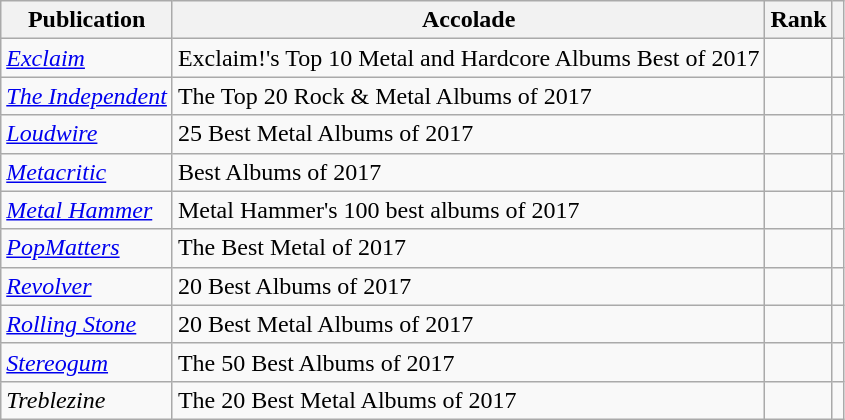<table class="sortable wikitable">
<tr>
<th>Publication</th>
<th>Accolade</th>
<th>Rank</th>
<th class="unsortable"></th>
</tr>
<tr>
<td><em><a href='#'>Exclaim</a></em></td>
<td>Exclaim!'s Top 10 Metal and Hardcore Albums Best of 2017</td>
<td></td>
<td></td>
</tr>
<tr>
<td><em><a href='#'>The Independent</a></em></td>
<td>The Top 20 Rock & Metal Albums of 2017</td>
<td></td>
<td></td>
</tr>
<tr>
<td><em><a href='#'>Loudwire</a></em></td>
<td>25 Best Metal Albums of 2017</td>
<td></td>
<td></td>
</tr>
<tr>
<td><em><a href='#'>Metacritic</a></em></td>
<td>Best Albums of 2017</td>
<td></td>
<td></td>
</tr>
<tr>
<td><em><a href='#'>Metal Hammer</a></em></td>
<td>Metal Hammer's 100 best albums of 2017</td>
<td></td>
<td></td>
</tr>
<tr>
<td><em><a href='#'>PopMatters</a></em></td>
<td>The Best Metal of 2017</td>
<td></td>
<td></td>
</tr>
<tr>
<td><em><a href='#'>Revolver</a></em></td>
<td>20 Best Albums of 2017</td>
<td></td>
<td></td>
</tr>
<tr>
<td><em><a href='#'>Rolling Stone</a></em></td>
<td>20 Best Metal Albums of 2017</td>
<td></td>
<td></td>
</tr>
<tr>
<td><em><a href='#'>Stereogum</a></em></td>
<td>The 50 Best Albums of 2017</td>
<td></td>
<td></td>
</tr>
<tr>
<td><em>Treblezine</em></td>
<td>The 20 Best Metal Albums of 2017</td>
<td></td>
<td></td>
</tr>
</table>
